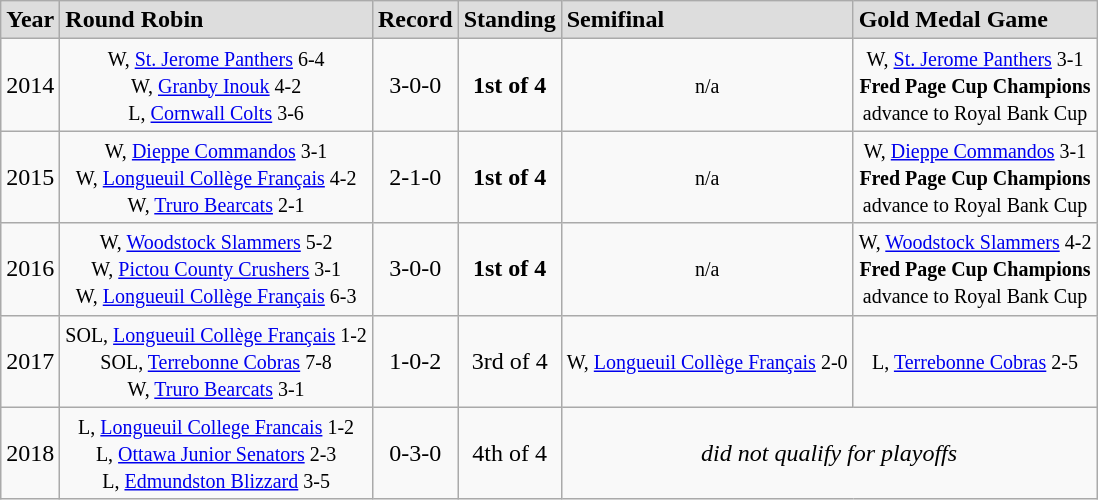<table class="wikitable">
<tr style="font-weight:bold; background-color:#dddddd;" |>
<td>Year</td>
<td>Round Robin</td>
<td>Record</td>
<td>Standing</td>
<td>Semifinal</td>
<td>Gold Medal Game</td>
</tr>
<tr align=center>
<td>2014</td>
<td><small>W, <a href='#'>St. Jerome Panthers</a> 6-4<br>W, <a href='#'>Granby Inouk</a> 4-2<br>L, <a href='#'>Cornwall Colts</a> 3-6</small></td>
<td>3-0-0</td>
<td><strong>1st of 4</strong></td>
<td><small>n/a</small></td>
<td><small>W, <a href='#'>St. Jerome Panthers</a> 3-1<br><strong>Fred Page Cup Champions</strong><br>advance to Royal Bank Cup</small></td>
</tr>
<tr align=center>
<td>2015</td>
<td><small>W, <a href='#'>Dieppe Commandos</a> 3-1<br>W, <a href='#'>Longueuil Collège Français</a> 4-2<br>W, <a href='#'>Truro Bearcats</a> 2-1</small></td>
<td>2-1-0</td>
<td><strong>1st of 4</strong></td>
<td><small>n/a</small></td>
<td><small>W, <a href='#'>Dieppe Commandos</a> 3-1<br><strong>Fred Page Cup Champions</strong><br>advance to Royal Bank Cup</small></td>
</tr>
<tr align=center>
<td>2016</td>
<td><small>W, <a href='#'>Woodstock Slammers</a> 5-2<br>W, <a href='#'>Pictou County Crushers</a> 3-1<br>W, <a href='#'>Longueuil Collège Français</a> 6-3</small></td>
<td>3-0-0</td>
<td><strong>1st of 4</strong></td>
<td><small>n/a</small></td>
<td><small>W, <a href='#'>Woodstock Slammers</a> 4-2<br><strong>Fred Page Cup Champions</strong><br>advance to Royal Bank Cup</small></td>
</tr>
<tr align=center>
<td>2017</td>
<td><small>SOL, <a href='#'>Longueuil Collège Français</a> 1-2<br>SOL, <a href='#'>Terrebonne Cobras</a> 7-8<br>W, <a href='#'>Truro Bearcats</a> 3-1</small></td>
<td>1-0-2</td>
<td>3rd of 4</td>
<td><small> W, <a href='#'>Longueuil Collège Français</a> 2-0</small></td>
<td><small> L, <a href='#'>Terrebonne Cobras</a> 2-5 </small></td>
</tr>
<tr align=center>
<td>2018</td>
<td><small>L, <a href='#'>Longueuil College Francais</a> 1-2<br>L, <a href='#'>Ottawa Junior Senators</a> 2-3<br>L, <a href='#'>Edmundston Blizzard</a> 3-5</small></td>
<td>0-3-0</td>
<td>4th of 4</td>
<td colspan=2><em>did not qualify for playoffs</em></td>
</tr>
</table>
